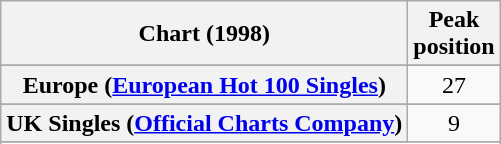<table class="wikitable sortable plainrowheaders" style="text-align:center">
<tr>
<th scope="col">Chart (1998)</th>
<th scope="col">Peak<br>position</th>
</tr>
<tr>
</tr>
<tr>
</tr>
<tr>
</tr>
<tr>
</tr>
<tr>
</tr>
<tr>
</tr>
<tr>
<th scope="row">Europe (<a href='#'>European Hot 100 Singles</a>)</th>
<td align="center">27</td>
</tr>
<tr>
</tr>
<tr>
</tr>
<tr>
</tr>
<tr>
</tr>
<tr>
</tr>
<tr>
</tr>
<tr>
</tr>
<tr>
</tr>
<tr>
</tr>
<tr>
<th scope="row">UK Singles (<a href='#'>Official Charts Company</a>)</th>
<td align="center">9</td>
</tr>
<tr>
</tr>
<tr>
</tr>
<tr>
</tr>
<tr>
</tr>
<tr>
</tr>
</table>
